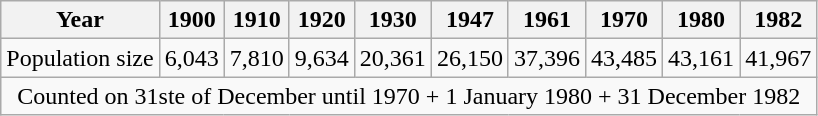<table class="wikitable">
<tr>
<th>Year</th>
<th>1900</th>
<th>1910</th>
<th>1920</th>
<th>1930</th>
<th>1947</th>
<th>1961</th>
<th>1970</th>
<th>1980</th>
<th>1982</th>
</tr>
<tr>
<td>Population size</td>
<td align=center>6,043</td>
<td align=center>7,810</td>
<td align=center>9,634</td>
<td align=center>20,361</td>
<td align=center>26,150</td>
<td align=center>37,396</td>
<td align=center>43,485</td>
<td align=center>43,161</td>
<td align=center>41,967</td>
</tr>
<tr>
<td colspan=11 align=center>Counted on 31ste of December until 1970 + 1 January 1980 + 31 December 1982</td>
</tr>
</table>
